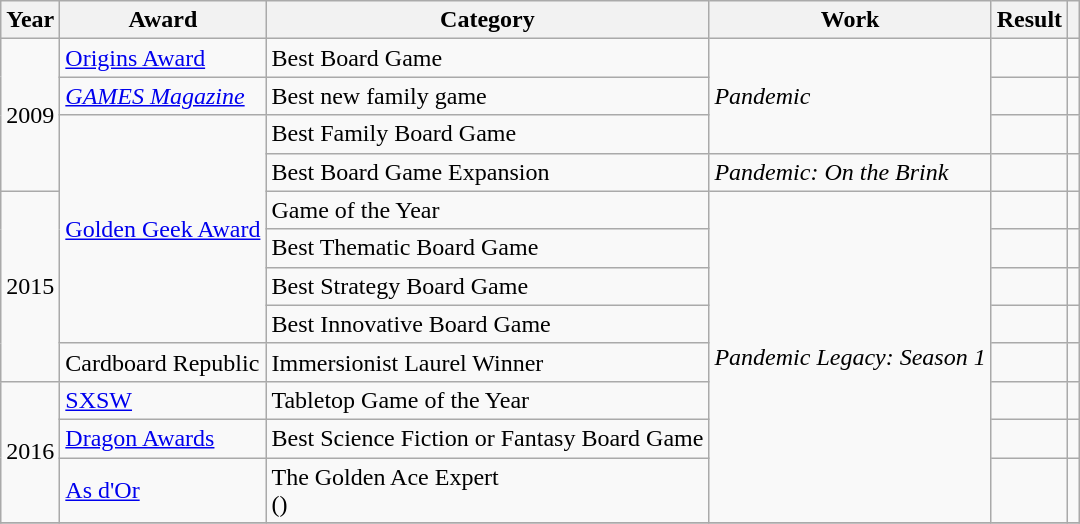<table class="wikitable sortable">
<tr>
<th>Year</th>
<th>Award</th>
<th>Category</th>
<th>Work</th>
<th>Result</th>
<th class="unsortable"></th>
</tr>
<tr>
<td rowspan="4">2009</td>
<td><a href='#'>Origins Award</a></td>
<td>Best Board Game</td>
<td rowspan="3"><em>Pandemic</em></td>
<td></td>
<td></td>
</tr>
<tr>
<td><em><a href='#'>GAMES Magazine</a></em></td>
<td>Best new family game</td>
<td></td>
<td></td>
</tr>
<tr>
<td rowspan="6"><a href='#'>Golden Geek Award</a></td>
<td>Best Family Board Game</td>
<td></td>
<td></td>
</tr>
<tr>
<td>Best Board Game Expansion</td>
<td><em>Pandemic: On the Brink</em></td>
<td></td>
<td></td>
</tr>
<tr>
<td rowspan="5">2015</td>
<td>Game of the Year</td>
<td rowspan="8"><em>Pandemic Legacy: Season 1</em></td>
<td></td>
<td></td>
</tr>
<tr>
<td>Best Thematic Board Game</td>
<td></td>
<td></td>
</tr>
<tr>
<td>Best Strategy Board Game</td>
<td></td>
<td></td>
</tr>
<tr>
<td>Best Innovative Board Game</td>
<td></td>
<td></td>
</tr>
<tr>
<td>Cardboard Republic</td>
<td>Immersionist Laurel Winner</td>
<td></td>
<td></td>
</tr>
<tr>
<td rowspan="3">2016</td>
<td><a href='#'>SXSW</a></td>
<td>Tabletop Game of the Year</td>
<td></td>
<td></td>
</tr>
<tr>
<td><a href='#'>Dragon Awards</a></td>
<td>Best Science Fiction or Fantasy Board Game</td>
<td></td>
<td></td>
</tr>
<tr>
<td><a href='#'>As d'Or</a></td>
<td>The Golden Ace Expert<br>()</td>
<td></td>
<td></td>
</tr>
<tr>
</tr>
</table>
